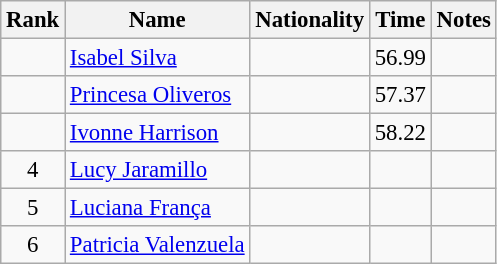<table class="wikitable sortable" style="text-align:center;font-size:95%">
<tr>
<th>Rank</th>
<th>Name</th>
<th>Nationality</th>
<th>Time</th>
<th>Notes</th>
</tr>
<tr>
<td></td>
<td align=left><a href='#'>Isabel Silva</a></td>
<td align=left></td>
<td>56.99</td>
<td></td>
</tr>
<tr>
<td></td>
<td align=left><a href='#'>Princesa Oliveros</a></td>
<td align=left></td>
<td>57.37</td>
<td></td>
</tr>
<tr>
<td></td>
<td align=left><a href='#'>Ivonne Harrison</a></td>
<td align=left></td>
<td>58.22</td>
<td></td>
</tr>
<tr>
<td>4</td>
<td align=left><a href='#'>Lucy Jaramillo</a></td>
<td align=left></td>
<td></td>
<td></td>
</tr>
<tr>
<td>5</td>
<td align=left><a href='#'>Luciana França</a></td>
<td align=left></td>
<td></td>
<td></td>
</tr>
<tr>
<td>6</td>
<td align=left><a href='#'>Patricia Valenzuela</a></td>
<td align=left></td>
<td></td>
<td></td>
</tr>
</table>
